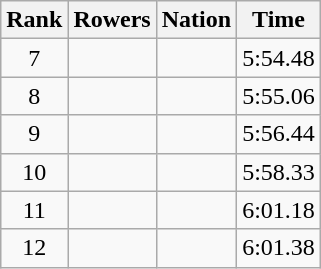<table class="wikitable sortable" style="text-align:center">
<tr>
<th>Rank</th>
<th>Rowers</th>
<th>Nation</th>
<th>Time</th>
</tr>
<tr>
<td>7</td>
<td align=left data-sort-value="Dosenko, Valeriy"></td>
<td align=left></td>
<td>5:54.48</td>
</tr>
<tr>
<td>8</td>
<td align=left data-sort-value="Pearson, Keir"></td>
<td align=left></td>
<td>5:55.06</td>
</tr>
<tr>
<td>9</td>
<td align=left data-sort-value="Powell, Richard"></td>
<td align=left></td>
<td>5:56.44</td>
</tr>
<tr>
<td>10</td>
<td align=left data-sort-value="Rodríguez, José Antonio"></td>
<td align=left></td>
<td>5:58.33</td>
</tr>
<tr>
<td>11</td>
<td align=left data-sort-value="Gawkowski, Marek"></td>
<td align=left></td>
<td>6:01.18</td>
</tr>
<tr>
<td>12</td>
<td align=left data-sort-value="Crois, Dirk"></td>
<td align=left></td>
<td>6:01.38</td>
</tr>
</table>
